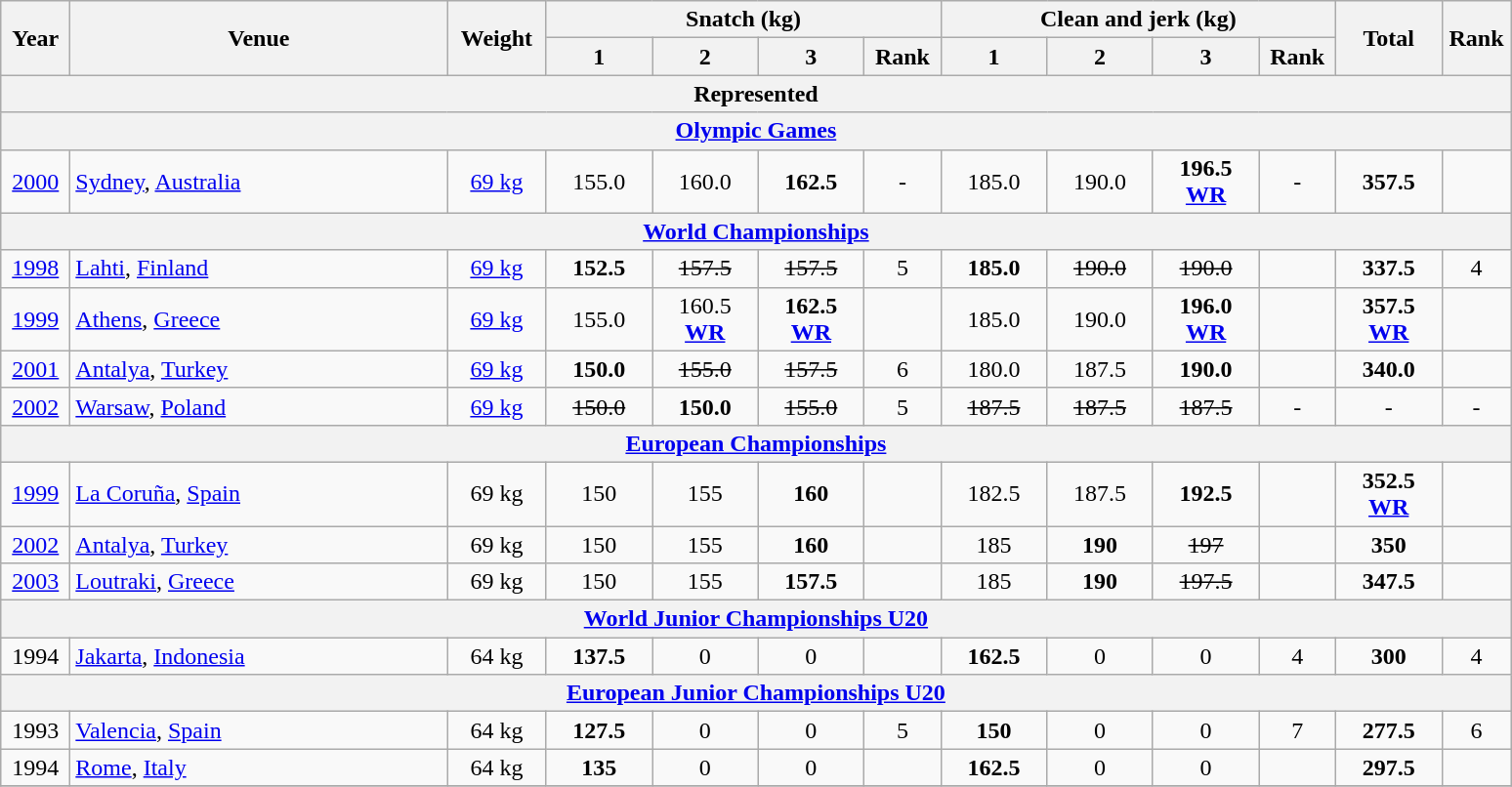<table class="wikitable" style="text-align:center;">
<tr>
<th rowspan=2 width=40>Year</th>
<th rowspan=2 width=250>Venue</th>
<th rowspan=2 width=60>Weight</th>
<th colspan=4>Snatch (kg)</th>
<th colspan=4>Clean and jerk (kg)</th>
<th rowspan=2 width=65>Total</th>
<th rowspan=2 width=40>Rank</th>
</tr>
<tr>
<th width=65>1</th>
<th width=65>2</th>
<th width=65>3</th>
<th width=45>Rank</th>
<th width=65>1</th>
<th width=65>2</th>
<th width=65>3</th>
<th width=45>Rank</th>
</tr>
<tr>
<th colspan=13>Represented </th>
</tr>
<tr>
<th colspan=13><a href='#'>Olympic Games</a> <br></th>
</tr>
<tr>
<td><a href='#'>2000</a></td>
<td align=left> <a href='#'>Sydney</a>, <a href='#'>Australia</a></td>
<td><a href='#'>69 kg</a></td>
<td>155.0</td>
<td>160.0</td>
<td><strong>162.5</strong></td>
<td>-</td>
<td>185.0</td>
<td>190.0</td>
<td><strong>196.5 <a href='#'>WR</a></strong></td>
<td>-</td>
<td><strong>357.5</strong></td>
<td></td>
</tr>
<tr>
<th colspan=13><a href='#'>World Championships</a></th>
</tr>
<tr>
<td><a href='#'>1998</a></td>
<td align=left> <a href='#'>Lahti</a>, <a href='#'>Finland</a></td>
<td><a href='#'>69 kg</a></td>
<td><strong>152.5</strong></td>
<td><s>157.5</s></td>
<td><s>157.5</s></td>
<td>5</td>
<td><strong>185.0</strong></td>
<td><s>190.0</s></td>
<td><s>190.0</s></td>
<td></td>
<td><strong>337.5</strong></td>
<td>4</td>
</tr>
<tr>
<td><a href='#'>1999</a></td>
<td align=left> <a href='#'>Athens</a>, <a href='#'>Greece</a></td>
<td><a href='#'>69 kg</a></td>
<td>155.0</td>
<td>160.5 <strong><a href='#'>WR</a></strong></td>
<td><strong>162.5 <a href='#'>WR</a></strong></td>
<td></td>
<td>185.0</td>
<td>190.0</td>
<td><strong>196.0 <a href='#'>WR</a></strong></td>
<td></td>
<td><strong>357.5 <a href='#'>WR</a></strong></td>
<td></td>
</tr>
<tr>
<td><a href='#'>2001</a></td>
<td align=left> <a href='#'>Antalya</a>, <a href='#'>Turkey</a></td>
<td><a href='#'>69 kg</a></td>
<td><strong>150.0</strong></td>
<td><s>155.0</s></td>
<td><s>157.5</s></td>
<td>6</td>
<td>180.0</td>
<td>187.5</td>
<td><strong>190.0</strong></td>
<td></td>
<td><strong>340.0</strong></td>
<td></td>
</tr>
<tr>
<td><a href='#'>2002</a></td>
<td align=left> <a href='#'>Warsaw</a>, <a href='#'>Poland</a></td>
<td><a href='#'>69 kg</a></td>
<td><s>150.0</s></td>
<td><strong>150.0</strong></td>
<td><s>155.0</s></td>
<td>5</td>
<td><s>187.5</s></td>
<td><s>187.5</s></td>
<td><s>187.5</s></td>
<td>-</td>
<td>-</td>
<td>-</td>
</tr>
<tr>
<th colspan=13><a href='#'>European Championships</a></th>
</tr>
<tr>
<td><a href='#'>1999</a></td>
<td align="left"> <a href='#'>La Coruña</a>, <a href='#'>Spain</a></td>
<td>69 kg</td>
<td>150</td>
<td>155</td>
<td><strong>160 </strong></td>
<td></td>
<td>182.5</td>
<td>187.5</td>
<td><strong>192.5</strong></td>
<td></td>
<td><strong>352.5<a href='#'> WR</a></strong></td>
<td></td>
</tr>
<tr>
<td><a href='#'>2002</a></td>
<td align="left"> <a href='#'>Antalya</a>, <a href='#'>Turkey</a></td>
<td>69 kg</td>
<td>150</td>
<td>155</td>
<td><strong>160 </strong></td>
<td></td>
<td>185</td>
<td><strong>190</strong></td>
<td><s>197</s></td>
<td></td>
<td><strong>350</strong></td>
<td></td>
</tr>
<tr>
<td><a href='#'>2003</a></td>
<td align="left"> <a href='#'>Loutraki</a>, <a href='#'>Greece</a></td>
<td>69 kg</td>
<td>150</td>
<td>155</td>
<td><strong>157.5 </strong></td>
<td></td>
<td>185</td>
<td><strong>190</strong></td>
<td><s>197.5</s></td>
<td></td>
<td><strong>347.5</strong></td>
<td></td>
</tr>
<tr>
<th colspan=13><a href='#'>World Junior Championships U20</a></th>
</tr>
<tr>
<td>1994</td>
<td align="left"> <a href='#'>Jakarta</a>, <a href='#'>Indonesia</a></td>
<td>64 kg</td>
<td><strong>137.5</strong></td>
<td>0</td>
<td>0</td>
<td></td>
<td><strong>162.5</strong></td>
<td>0</td>
<td>0</td>
<td>4</td>
<td><strong>300</strong></td>
<td>4</td>
</tr>
<tr>
<th colspan=13><a href='#'>European Junior Championships U20</a></th>
</tr>
<tr>
<td>1993</td>
<td align="left"> <a href='#'>Valencia</a>, <a href='#'>Spain</a></td>
<td>64 kg</td>
<td><strong>127.5</strong></td>
<td>0</td>
<td>0</td>
<td>5</td>
<td><strong>150</strong></td>
<td>0</td>
<td>0</td>
<td>7</td>
<td><strong>277.5</strong></td>
<td>6</td>
</tr>
<tr>
<td>1994</td>
<td align="left"> <a href='#'>Rome</a>, <a href='#'>Italy</a></td>
<td>64 kg</td>
<td><strong>135</strong></td>
<td>0</td>
<td>0</td>
<td></td>
<td><strong>162.5</strong></td>
<td>0</td>
<td>0</td>
<td></td>
<td><strong>297.5</strong></td>
<td></td>
</tr>
<tr>
</tr>
</table>
